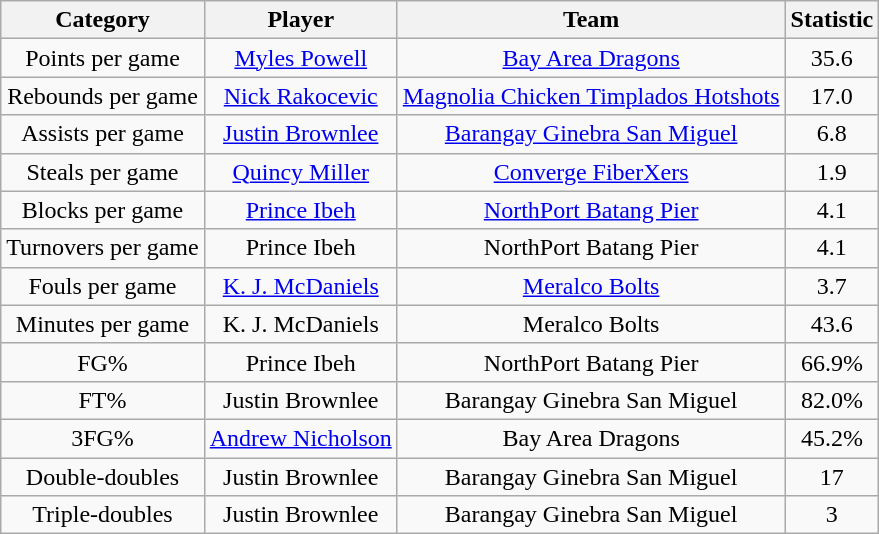<table class="wikitable" style="text-align:center">
<tr>
<th>Category</th>
<th>Player</th>
<th>Team</th>
<th>Statistic</th>
</tr>
<tr>
<td>Points per game</td>
<td><a href='#'>Myles Powell</a></td>
<td><a href='#'>Bay Area Dragons</a></td>
<td>35.6</td>
</tr>
<tr>
<td>Rebounds per game</td>
<td><a href='#'>Nick Rakocevic</a></td>
<td><a href='#'>Magnolia Chicken Timplados Hotshots</a></td>
<td>17.0</td>
</tr>
<tr>
<td>Assists per game</td>
<td><a href='#'>Justin Brownlee</a></td>
<td><a href='#'>Barangay Ginebra San Miguel</a></td>
<td>6.8</td>
</tr>
<tr>
<td>Steals per game</td>
<td><a href='#'>Quincy Miller</a></td>
<td><a href='#'>Converge FiberXers</a></td>
<td>1.9</td>
</tr>
<tr>
<td>Blocks per game</td>
<td><a href='#'>Prince Ibeh</a></td>
<td><a href='#'>NorthPort Batang Pier</a></td>
<td>4.1</td>
</tr>
<tr>
<td>Turnovers per game</td>
<td>Prince Ibeh</td>
<td>NorthPort Batang Pier</td>
<td>4.1</td>
</tr>
<tr>
<td>Fouls per game</td>
<td><a href='#'>K. J. McDaniels</a></td>
<td><a href='#'>Meralco Bolts</a></td>
<td>3.7</td>
</tr>
<tr>
<td>Minutes per game</td>
<td>K. J. McDaniels</td>
<td>Meralco Bolts</td>
<td>43.6</td>
</tr>
<tr>
<td>FG%</td>
<td>Prince Ibeh</td>
<td>NorthPort Batang Pier</td>
<td>66.9%</td>
</tr>
<tr>
<td>FT%</td>
<td>Justin Brownlee</td>
<td>Barangay Ginebra San Miguel</td>
<td>82.0%</td>
</tr>
<tr>
<td>3FG%</td>
<td><a href='#'>Andrew Nicholson</a></td>
<td>Bay Area Dragons</td>
<td>45.2%</td>
</tr>
<tr>
<td>Double-doubles</td>
<td>Justin Brownlee</td>
<td>Barangay Ginebra San Miguel</td>
<td>17</td>
</tr>
<tr>
<td>Triple-doubles</td>
<td>Justin Brownlee</td>
<td>Barangay Ginebra San Miguel</td>
<td>3</td>
</tr>
</table>
